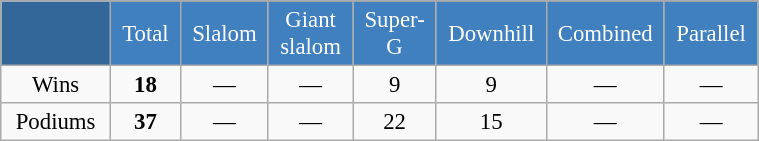<table class="wikitable"  style="font-size:95%; text-align:center; border:gray solid 1px; width:40%;">
<tr style="background:#369; color:white;">
<td rowspan="2" style="width:3%;"></td>
</tr>
<tr style="background:#4180be; color:white;">
<td style="width:2%;">Total</td>
<td style="width:2%;">Slalom</td>
<td style="width:2%;">Giant slalom</td>
<td style="width:2%;">Super-G</td>
<td style="width:2%;">Downhill</td>
<td style="width:2%;">Combined</td>
<td style="width:2%;">Parallel</td>
</tr>
<tr>
<td>Wins</td>
<td><strong>18</strong></td>
<td>—</td>
<td>—</td>
<td>9</td>
<td>9</td>
<td>—</td>
<td>—</td>
</tr>
<tr>
<td>Podiums</td>
<td><strong>37</strong></td>
<td>—</td>
<td>—</td>
<td>22</td>
<td>15</td>
<td>—</td>
<td>—</td>
</tr>
</table>
